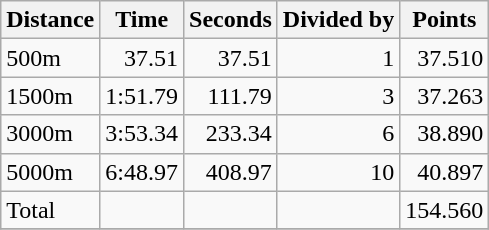<table class="wikitable">
<tr>
<th>Distance</th>
<th>Time</th>
<th>Seconds</th>
<th>Divided by</th>
<th>Points</th>
</tr>
<tr>
<td>500m</td>
<td align=right>37.51</td>
<td align=right>37.51</td>
<td align=right>1</td>
<td align=right>37.510</td>
</tr>
<tr>
<td>1500m</td>
<td align=right>1:51.79</td>
<td align=right>111.79</td>
<td align=right>3</td>
<td align=right>37.263</td>
</tr>
<tr>
<td>3000m</td>
<td align=right>3:53.34</td>
<td align=right>233.34</td>
<td align=right>6</td>
<td align=right>38.890</td>
</tr>
<tr>
<td>5000m</td>
<td align=right>6:48.97</td>
<td align=right>408.97</td>
<td align=right>10</td>
<td align=right>40.897</td>
</tr>
<tr>
<td>Total</td>
<td></td>
<td></td>
<td></td>
<td>154.560</td>
</tr>
<tr>
</tr>
</table>
